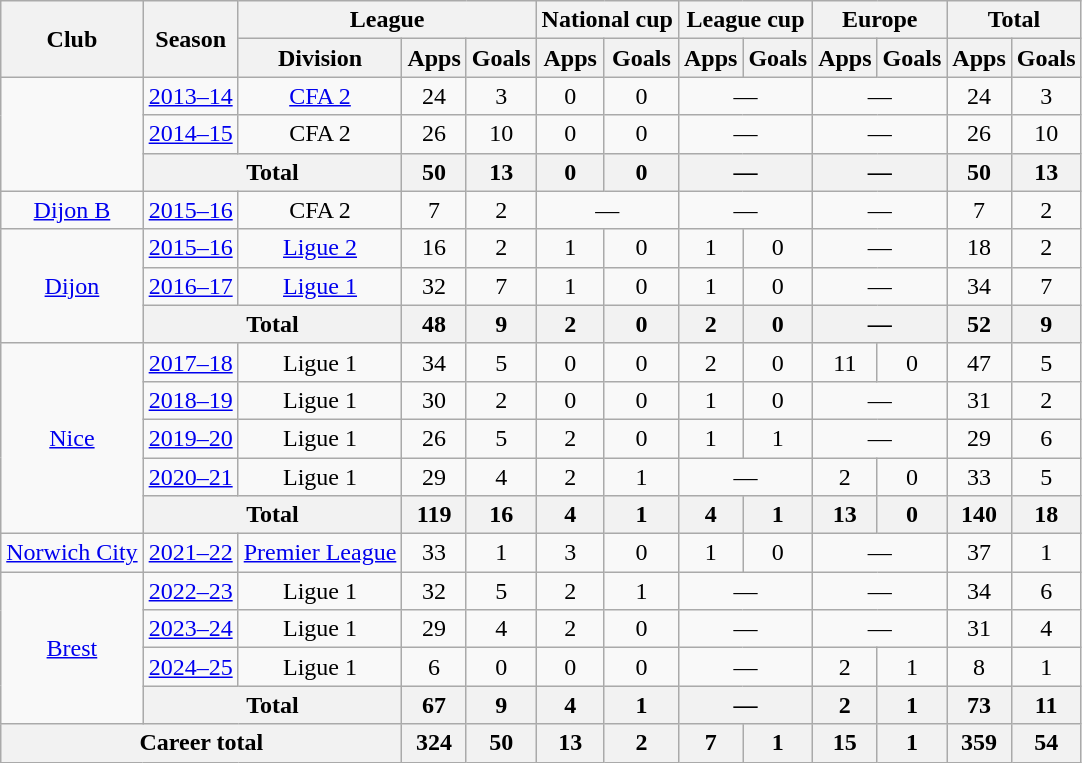<table class="wikitable" style="text-align:center">
<tr>
<th rowspan="2">Club</th>
<th rowspan="2">Season</th>
<th colspan="3">League</th>
<th colspan="2">National cup</th>
<th colspan="2">League cup</th>
<th colspan="2">Europe</th>
<th colspan="2">Total</th>
</tr>
<tr>
<th>Division</th>
<th>Apps</th>
<th>Goals</th>
<th>Apps</th>
<th>Goals</th>
<th>Apps</th>
<th>Goals</th>
<th>Apps</th>
<th>Goals</th>
<th>Apps</th>
<th>Goals</th>
</tr>
<tr>
<td rowspan="3"></td>
<td><a href='#'>2013–14</a></td>
<td><a href='#'>CFA 2</a></td>
<td>24</td>
<td>3</td>
<td>0</td>
<td>0</td>
<td colspan="2">—</td>
<td colspan="2">—</td>
<td>24</td>
<td>3</td>
</tr>
<tr>
<td><a href='#'>2014–15</a></td>
<td>CFA 2</td>
<td>26</td>
<td>10</td>
<td>0</td>
<td>0</td>
<td colspan="2">—</td>
<td colspan="2">—</td>
<td>26</td>
<td>10</td>
</tr>
<tr>
<th colspan="2">Total</th>
<th>50</th>
<th>13</th>
<th>0</th>
<th>0</th>
<th colspan="2">—</th>
<th colspan="2">—</th>
<th>50</th>
<th>13</th>
</tr>
<tr>
<td><a href='#'>Dijon B</a></td>
<td><a href='#'>2015–16</a></td>
<td>CFA 2</td>
<td>7</td>
<td>2</td>
<td colspan="2">—</td>
<td colspan="2">—</td>
<td colspan="2">—</td>
<td>7</td>
<td>2</td>
</tr>
<tr>
<td rowspan="3"><a href='#'>Dijon</a></td>
<td><a href='#'>2015–16</a></td>
<td><a href='#'>Ligue 2</a></td>
<td>16</td>
<td>2</td>
<td>1</td>
<td>0</td>
<td>1</td>
<td>0</td>
<td colspan="2">—</td>
<td>18</td>
<td>2</td>
</tr>
<tr>
<td><a href='#'>2016–17</a></td>
<td><a href='#'>Ligue 1</a></td>
<td>32</td>
<td>7</td>
<td>1</td>
<td>0</td>
<td>1</td>
<td>0</td>
<td colspan="2">—</td>
<td>34</td>
<td>7</td>
</tr>
<tr>
<th colspan="2">Total</th>
<th>48</th>
<th>9</th>
<th>2</th>
<th>0</th>
<th>2</th>
<th>0</th>
<th colspan="2">—</th>
<th>52</th>
<th>9</th>
</tr>
<tr>
<td rowspan="5"><a href='#'>Nice</a></td>
<td><a href='#'>2017–18</a></td>
<td>Ligue 1</td>
<td>34</td>
<td>5</td>
<td>0</td>
<td>0</td>
<td>2</td>
<td>0</td>
<td>11</td>
<td>0</td>
<td>47</td>
<td>5</td>
</tr>
<tr>
<td><a href='#'>2018–19</a></td>
<td>Ligue 1</td>
<td>30</td>
<td>2</td>
<td>0</td>
<td>0</td>
<td>1</td>
<td>0</td>
<td colspan="2">—</td>
<td>31</td>
<td>2</td>
</tr>
<tr>
<td><a href='#'>2019–20</a></td>
<td>Ligue 1</td>
<td>26</td>
<td>5</td>
<td>2</td>
<td>0</td>
<td>1</td>
<td>1</td>
<td colspan="2">—</td>
<td>29</td>
<td>6</td>
</tr>
<tr>
<td><a href='#'>2020–21</a></td>
<td>Ligue 1</td>
<td>29</td>
<td>4</td>
<td>2</td>
<td>1</td>
<td colspan="2">—</td>
<td>2</td>
<td>0</td>
<td>33</td>
<td>5</td>
</tr>
<tr>
<th colspan="2">Total</th>
<th>119</th>
<th>16</th>
<th>4</th>
<th>1</th>
<th>4</th>
<th>1</th>
<th>13</th>
<th>0</th>
<th>140</th>
<th>18</th>
</tr>
<tr>
<td><a href='#'>Norwich City</a></td>
<td><a href='#'>2021–22</a></td>
<td><a href='#'>Premier League</a></td>
<td>33</td>
<td>1</td>
<td>3</td>
<td>0</td>
<td>1</td>
<td>0</td>
<td colspan="2">—</td>
<td>37</td>
<td>1</td>
</tr>
<tr>
<td rowspan="4"><a href='#'>Brest</a></td>
<td><a href='#'>2022–23</a></td>
<td>Ligue 1</td>
<td>32</td>
<td>5</td>
<td>2</td>
<td>1</td>
<td colspan="2">—</td>
<td colspan="2">—</td>
<td>34</td>
<td>6</td>
</tr>
<tr>
<td><a href='#'>2023–24</a></td>
<td>Ligue 1</td>
<td>29</td>
<td>4</td>
<td>2</td>
<td>0</td>
<td colspan="2">—</td>
<td colspan="2">—</td>
<td>31</td>
<td>4</td>
</tr>
<tr>
<td><a href='#'>2024–25</a></td>
<td>Ligue 1</td>
<td>6</td>
<td>0</td>
<td>0</td>
<td>0</td>
<td colspan="2">—</td>
<td>2</td>
<td>1</td>
<td>8</td>
<td>1</td>
</tr>
<tr>
<th colspan="2">Total</th>
<th>67</th>
<th>9</th>
<th>4</th>
<th>1</th>
<th colspan="2">—</th>
<th>2</th>
<th>1</th>
<th>73</th>
<th>11</th>
</tr>
<tr>
<th colspan="3">Career total</th>
<th>324</th>
<th>50</th>
<th>13</th>
<th>2</th>
<th>7</th>
<th>1</th>
<th>15</th>
<th>1</th>
<th>359</th>
<th>54</th>
</tr>
</table>
